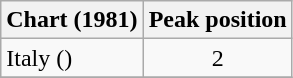<table class="wikitable sortable">
<tr>
<th align="left">Chart (1981)</th>
<th align="left">Peak position</th>
</tr>
<tr>
<td align="left">Italy ()</td>
<td align="center">2</td>
</tr>
<tr>
</tr>
</table>
